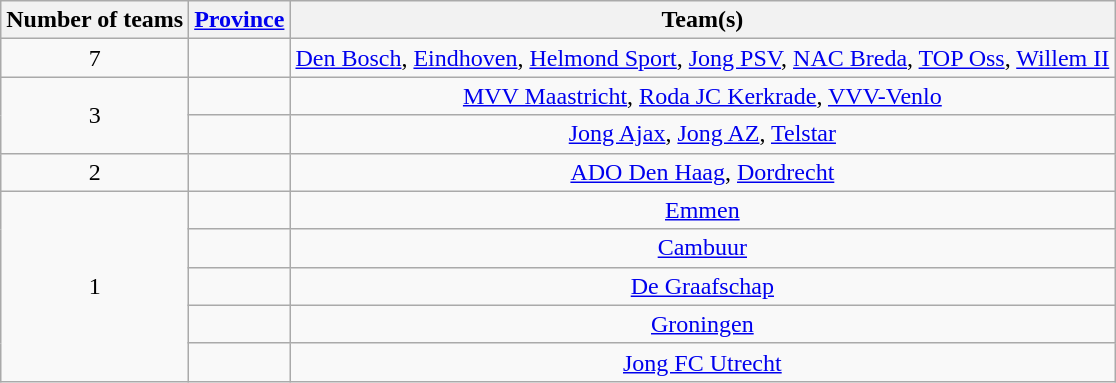<table class="wikitable" style="text-align:center">
<tr>
<th>Number of teams</th>
<th><a href='#'>Province</a></th>
<th>Team(s)</th>
</tr>
<tr>
<td>7</td>
<td align="left"></td>
<td><a href='#'>Den Bosch</a>, <a href='#'>Eindhoven</a>, <a href='#'>Helmond Sport</a>, <a href='#'>Jong PSV</a>, <a href='#'>NAC Breda</a>, <a href='#'>TOP Oss</a>, <a href='#'>Willem II</a></td>
</tr>
<tr>
<td rowspan="2">3</td>
<td align="left"></td>
<td><a href='#'>MVV Maastricht</a>, <a href='#'>Roda JC Kerkrade</a>, <a href='#'>VVV-Venlo</a></td>
</tr>
<tr>
<td align="left"></td>
<td><a href='#'>Jong Ajax</a>, <a href='#'>Jong AZ</a>, <a href='#'>Telstar</a></td>
</tr>
<tr>
<td>2</td>
<td align="left"></td>
<td><a href='#'>ADO Den Haag</a>, <a href='#'>Dordrecht</a></td>
</tr>
<tr>
<td rowspan="5">1</td>
<td align="left"></td>
<td><a href='#'>Emmen</a></td>
</tr>
<tr>
<td align="left"></td>
<td><a href='#'>Cambuur</a></td>
</tr>
<tr>
<td align="left"></td>
<td><a href='#'>De Graafschap</a></td>
</tr>
<tr>
<td align="left"></td>
<td><a href='#'>Groningen</a></td>
</tr>
<tr>
<td align="left"></td>
<td><a href='#'>Jong FC Utrecht</a></td>
</tr>
</table>
